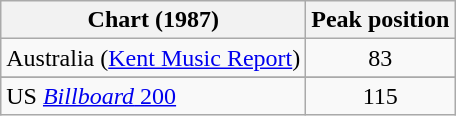<table class="wikitable">
<tr>
<th scope="col">Chart (1987)</th>
<th>Peak position</th>
</tr>
<tr>
<td>Australia (<a href='#'>Kent Music Report</a>)</td>
<td style="text-align:center;">83</td>
</tr>
<tr>
</tr>
<tr>
</tr>
<tr>
</tr>
<tr>
</tr>
<tr>
</tr>
<tr>
</tr>
<tr>
</tr>
<tr>
<td>US <a href='#'><em>Billboard</em> 200</a></td>
<td style="text-align:center;">115</td>
</tr>
</table>
